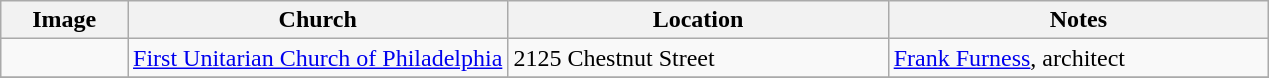<table class="wikitable">
<tr>
<th width="10%">Image</th>
<th width="30%">Church</th>
<th width="30%">Location</th>
<th width="30%">Notes</th>
</tr>
<tr>
<td></td>
<td><a href='#'>First Unitarian Church of Philadelphia</a></td>
<td>2125 Chestnut Street</td>
<td><a href='#'>Frank Furness</a>, architect</td>
</tr>
<tr>
</tr>
</table>
